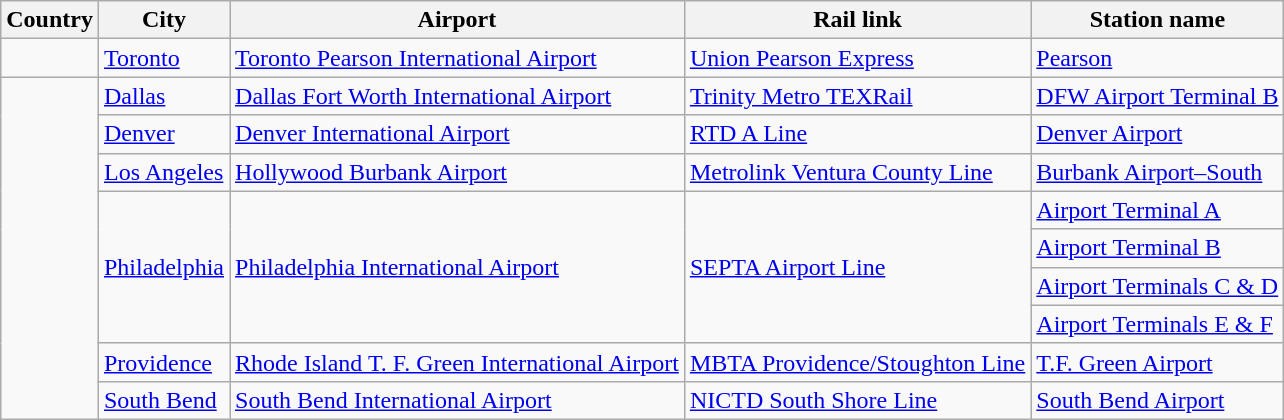<table class="wikitable">
<tr>
<th>Country</th>
<th>City</th>
<th>Airport</th>
<th>Rail link</th>
<th>Station name</th>
</tr>
<tr>
<td></td>
<td><a href='#'>Toronto</a></td>
<td><a href='#'>Toronto Pearson International Airport</a></td>
<td><a href='#'>Union Pearson Express</a></td>
<td><a href='#'>Pearson</a></td>
</tr>
<tr>
<td rowspan="9"></td>
<td><a href='#'>Dallas</a></td>
<td><a href='#'>Dallas Fort Worth International Airport</a></td>
<td><a href='#'>Trinity Metro TEXRail</a></td>
<td><a href='#'>DFW Airport Terminal B</a></td>
</tr>
<tr>
<td><a href='#'>Denver</a></td>
<td><a href='#'>Denver International Airport</a></td>
<td><a href='#'>RTD A Line</a></td>
<td><a href='#'>Denver Airport</a></td>
</tr>
<tr>
<td><a href='#'>Los Angeles</a></td>
<td><a href='#'>Hollywood Burbank Airport</a></td>
<td><a href='#'>Metrolink Ventura County Line</a></td>
<td><a href='#'>Burbank Airport–South</a></td>
</tr>
<tr>
<td rowspan="4"><a href='#'>Philadelphia</a></td>
<td rowspan="4"><a href='#'>Philadelphia International Airport</a></td>
<td rowspan="4"><a href='#'>SEPTA Airport Line</a></td>
<td><a href='#'>Airport Terminal A</a></td>
</tr>
<tr>
<td><a href='#'>Airport Terminal B</a></td>
</tr>
<tr>
<td><a href='#'>Airport Terminals C & D</a></td>
</tr>
<tr>
<td><a href='#'>Airport Terminals E & F</a></td>
</tr>
<tr>
<td><a href='#'>Providence</a></td>
<td><a href='#'>Rhode Island T. F. Green International Airport</a></td>
<td><a href='#'>MBTA Providence/Stoughton Line</a></td>
<td><a href='#'>T.F. Green Airport</a></td>
</tr>
<tr>
<td><a href='#'>South Bend</a></td>
<td><a href='#'>South Bend International Airport</a></td>
<td><a href='#'>NICTD South Shore Line</a></td>
<td><a href='#'>South Bend Airport</a></td>
</tr>
</table>
